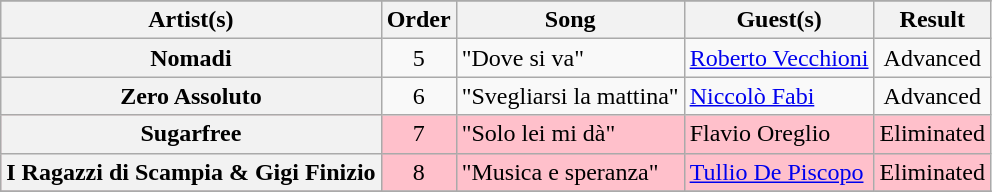<table class="wikitable plainrowheaders sortable">
<tr>
</tr>
<tr>
<th>Artist(s)</th>
<th>Order</th>
<th>Song</th>
<th>Guest(s)</th>
<th>Result</th>
</tr>
<tr>
<th scope="row">Nomadi</th>
<td style="text-align:center;">5</td>
<td>"Dove si va"</td>
<td><a href='#'>Roberto Vecchioni</a></td>
<td style="text-align:center;">Advanced</td>
</tr>
<tr>
<th scope="row">Zero Assoluto</th>
<td style="text-align:center;">6</td>
<td>"Svegliarsi la mattina"</td>
<td><a href='#'>Niccolò Fabi</a></td>
<td style="text-align:center;">Advanced</td>
</tr>
<tr style="background:pink;">
<th scope="row">Sugarfree</th>
<td style="text-align:center;">7</td>
<td>"Solo lei mi dà"</td>
<td>Flavio Oreglio</td>
<td style="text-align:center;">Eliminated</td>
</tr>
<tr style="background:pink;">
<th scope="row">I Ragazzi di Scampia & Gigi Finizio</th>
<td style="text-align:center;">8</td>
<td>"Musica e speranza"</td>
<td><a href='#'>Tullio De Piscopo</a></td>
<td style="text-align:center;">Eliminated</td>
</tr>
<tr>
</tr>
</table>
